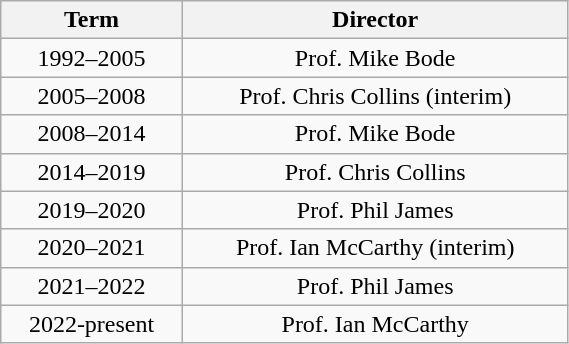<table class="wikitable" style="text-align:center; width:30%">
<tr>
<th>Term</th>
<th>Director</th>
</tr>
<tr>
<td>1992–2005</td>
<td>Prof. Mike Bode</td>
</tr>
<tr>
<td>2005–2008</td>
<td>Prof. Chris Collins (interim)</td>
</tr>
<tr>
<td>2008–2014</td>
<td>Prof. Mike Bode</td>
</tr>
<tr>
<td>2014–2019</td>
<td>Prof. Chris Collins</td>
</tr>
<tr>
<td>2019–2020</td>
<td>Prof. Phil James</td>
</tr>
<tr>
<td>2020–2021</td>
<td>Prof. Ian McCarthy (interim)</td>
</tr>
<tr>
<td>2021–2022</td>
<td>Prof. Phil James</td>
</tr>
<tr>
<td>2022-present</td>
<td>Prof. Ian McCarthy</td>
</tr>
</table>
